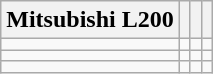<table class="wikitable">
<tr>
<th>Mitsubishi L200</th>
<th></th>
<th></th>
<th></th>
</tr>
<tr>
<td></td>
<td></td>
<td></td>
<td></td>
</tr>
<tr>
<td></td>
<td></td>
<td></td>
<td></td>
</tr>
<tr>
<td></td>
<td></td>
<td></td>
<td></td>
</tr>
</table>
